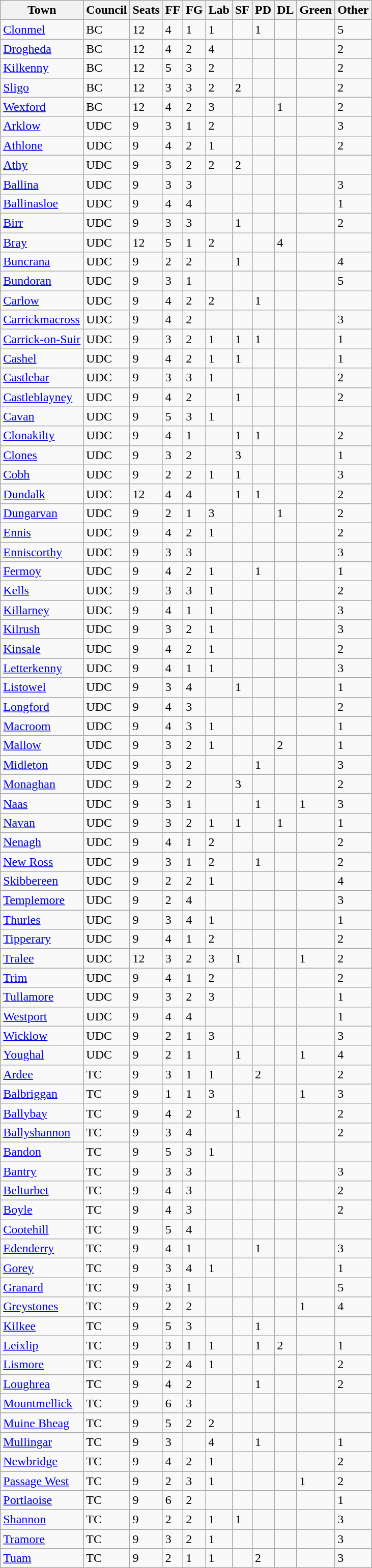<table class="wikitable sortable">
<tr>
<th>Town</th>
<th>Council<br></th>
<th data-sort-type="number">Seats</th>
<th data-sort-type="number">FF</th>
<th data-sort-type="number">FG</th>
<th data-sort-type="number">Lab</th>
<th data-sort-type="number">SF</th>
<th data-sort-type="number">PD</th>
<th data-sort-type="number">DL</th>
<th data-sort-type="number">Green</th>
<th data-sort-type="number">Other</th>
</tr>
<tr>
<td><a href='#'>Clonmel</a></td>
<td>BC</td>
<td>12</td>
<td>4</td>
<td>1</td>
<td>1</td>
<td></td>
<td>1</td>
<td></td>
<td></td>
<td>5</td>
</tr>
<tr>
<td><a href='#'>Drogheda</a></td>
<td>BC</td>
<td>12</td>
<td>4</td>
<td>2</td>
<td>4</td>
<td></td>
<td></td>
<td></td>
<td></td>
<td>2</td>
</tr>
<tr>
<td><a href='#'>Kilkenny</a></td>
<td>BC</td>
<td>12</td>
<td>5</td>
<td>3</td>
<td>2</td>
<td></td>
<td></td>
<td></td>
<td></td>
<td>2</td>
</tr>
<tr>
<td><a href='#'>Sligo</a></td>
<td>BC</td>
<td>12</td>
<td>3</td>
<td>3</td>
<td>2</td>
<td>2</td>
<td></td>
<td></td>
<td></td>
<td>2</td>
</tr>
<tr>
<td><a href='#'>Wexford</a></td>
<td>BC</td>
<td>12</td>
<td>4</td>
<td>2</td>
<td>3</td>
<td></td>
<td></td>
<td>1</td>
<td></td>
<td>2</td>
</tr>
<tr>
<td><a href='#'>Arklow</a></td>
<td>UDC</td>
<td>9</td>
<td>3</td>
<td>1</td>
<td>2</td>
<td></td>
<td></td>
<td></td>
<td></td>
<td>3</td>
</tr>
<tr>
<td><a href='#'>Athlone</a></td>
<td>UDC</td>
<td>9</td>
<td>4</td>
<td>2</td>
<td>1</td>
<td></td>
<td></td>
<td></td>
<td></td>
<td>2</td>
</tr>
<tr>
<td><a href='#'>Athy</a></td>
<td>UDC</td>
<td>9</td>
<td>3</td>
<td>2</td>
<td>2</td>
<td>2</td>
<td></td>
<td></td>
<td></td>
<td></td>
</tr>
<tr>
<td><a href='#'>Ballina</a></td>
<td>UDC</td>
<td>9</td>
<td>3</td>
<td>3</td>
<td></td>
<td></td>
<td></td>
<td></td>
<td></td>
<td>3</td>
</tr>
<tr>
<td><a href='#'>Ballinasloe</a></td>
<td>UDC</td>
<td>9</td>
<td>4</td>
<td>4</td>
<td></td>
<td></td>
<td></td>
<td></td>
<td></td>
<td>1</td>
</tr>
<tr>
<td><a href='#'>Birr</a></td>
<td>UDC</td>
<td>9</td>
<td>3</td>
<td>3</td>
<td></td>
<td>1</td>
<td></td>
<td></td>
<td></td>
<td>2</td>
</tr>
<tr>
<td><a href='#'>Bray</a></td>
<td>UDC</td>
<td>12</td>
<td>5</td>
<td>1</td>
<td>2</td>
<td></td>
<td></td>
<td>4</td>
<td></td>
<td></td>
</tr>
<tr>
<td><a href='#'>Buncrana</a></td>
<td>UDC</td>
<td>9</td>
<td>2</td>
<td>2</td>
<td></td>
<td>1</td>
<td></td>
<td></td>
<td></td>
<td>4</td>
</tr>
<tr>
<td><a href='#'>Bundoran</a></td>
<td>UDC</td>
<td>9</td>
<td>3</td>
<td>1</td>
<td></td>
<td></td>
<td></td>
<td></td>
<td></td>
<td>5</td>
</tr>
<tr>
<td><a href='#'>Carlow</a></td>
<td>UDC</td>
<td>9</td>
<td>4</td>
<td>2</td>
<td>2</td>
<td></td>
<td>1</td>
<td></td>
<td></td>
<td></td>
</tr>
<tr>
<td><a href='#'>Carrickmacross</a></td>
<td>UDC</td>
<td>9</td>
<td>4</td>
<td>2</td>
<td></td>
<td></td>
<td></td>
<td></td>
<td></td>
<td>3</td>
</tr>
<tr>
<td><a href='#'>Carrick-on-Suir</a></td>
<td>UDC</td>
<td>9</td>
<td>3</td>
<td>2</td>
<td>1</td>
<td>1</td>
<td>1</td>
<td></td>
<td></td>
<td>1</td>
</tr>
<tr>
<td><a href='#'>Cashel</a></td>
<td>UDC</td>
<td>9</td>
<td>4</td>
<td>2</td>
<td>1</td>
<td>1</td>
<td></td>
<td></td>
<td></td>
<td>1</td>
</tr>
<tr>
<td><a href='#'>Castlebar</a></td>
<td>UDC</td>
<td>9</td>
<td>3</td>
<td>3</td>
<td>1</td>
<td></td>
<td></td>
<td></td>
<td></td>
<td>2</td>
</tr>
<tr>
<td><a href='#'>Castleblayney</a></td>
<td>UDC</td>
<td>9</td>
<td>4</td>
<td>2</td>
<td></td>
<td>1</td>
<td></td>
<td></td>
<td></td>
<td>2</td>
</tr>
<tr>
<td><a href='#'>Cavan</a></td>
<td>UDC</td>
<td>9</td>
<td>5</td>
<td>3</td>
<td>1</td>
<td></td>
<td></td>
<td></td>
<td></td>
<td></td>
</tr>
<tr>
<td><a href='#'>Clonakilty</a></td>
<td>UDC</td>
<td>9</td>
<td>4</td>
<td>1</td>
<td></td>
<td>1</td>
<td>1</td>
<td></td>
<td></td>
<td>2</td>
</tr>
<tr>
<td><a href='#'>Clones</a></td>
<td>UDC</td>
<td>9</td>
<td>3</td>
<td>2</td>
<td></td>
<td>3</td>
<td></td>
<td></td>
<td></td>
<td>1</td>
</tr>
<tr>
<td><a href='#'>Cobh</a></td>
<td>UDC</td>
<td>9</td>
<td>2</td>
<td>2</td>
<td>1</td>
<td>1</td>
<td></td>
<td></td>
<td></td>
<td>3</td>
</tr>
<tr>
<td><a href='#'>Dundalk</a></td>
<td>UDC</td>
<td>12</td>
<td>4</td>
<td>4</td>
<td></td>
<td>1</td>
<td>1</td>
<td></td>
<td></td>
<td>2</td>
</tr>
<tr>
<td><a href='#'>Dungarvan</a></td>
<td>UDC</td>
<td>9</td>
<td>2</td>
<td>1</td>
<td>3</td>
<td></td>
<td></td>
<td>1</td>
<td></td>
<td>2</td>
</tr>
<tr>
<td><a href='#'>Ennis</a></td>
<td>UDC</td>
<td>9</td>
<td>4</td>
<td>2</td>
<td>1</td>
<td></td>
<td></td>
<td></td>
<td></td>
<td>2</td>
</tr>
<tr>
<td><a href='#'>Enniscorthy</a></td>
<td>UDC</td>
<td>9</td>
<td>3</td>
<td>3</td>
<td></td>
<td></td>
<td></td>
<td></td>
<td></td>
<td>3</td>
</tr>
<tr>
<td><a href='#'>Fermoy</a></td>
<td>UDC</td>
<td>9</td>
<td>4</td>
<td>2</td>
<td>1</td>
<td></td>
<td>1</td>
<td></td>
<td></td>
<td>1</td>
</tr>
<tr>
<td><a href='#'>Kells</a></td>
<td>UDC</td>
<td>9</td>
<td>3</td>
<td>3</td>
<td>1</td>
<td></td>
<td></td>
<td></td>
<td></td>
<td>2</td>
</tr>
<tr>
<td><a href='#'>Killarney</a></td>
<td>UDC</td>
<td>9</td>
<td>4</td>
<td>1</td>
<td>1</td>
<td></td>
<td></td>
<td></td>
<td></td>
<td>3</td>
</tr>
<tr>
<td><a href='#'>Kilrush</a></td>
<td>UDC</td>
<td>9</td>
<td>3</td>
<td>2</td>
<td>1</td>
<td></td>
<td></td>
<td></td>
<td></td>
<td>3</td>
</tr>
<tr>
<td><a href='#'>Kinsale</a></td>
<td>UDC</td>
<td>9</td>
<td>4</td>
<td>2</td>
<td>1</td>
<td></td>
<td></td>
<td></td>
<td></td>
<td>2</td>
</tr>
<tr>
<td><a href='#'>Letterkenny</a></td>
<td>UDC</td>
<td>9</td>
<td>4</td>
<td>1</td>
<td>1</td>
<td></td>
<td></td>
<td></td>
<td></td>
<td>3</td>
</tr>
<tr>
<td><a href='#'>Listowel</a></td>
<td>UDC</td>
<td>9</td>
<td>3</td>
<td>4</td>
<td></td>
<td>1</td>
<td></td>
<td></td>
<td></td>
<td>1</td>
</tr>
<tr>
<td><a href='#'>Longford</a></td>
<td>UDC</td>
<td>9</td>
<td>4</td>
<td>3</td>
<td></td>
<td></td>
<td></td>
<td></td>
<td></td>
<td>2</td>
</tr>
<tr>
<td><a href='#'>Macroom</a></td>
<td>UDC</td>
<td>9</td>
<td>4</td>
<td>3</td>
<td>1</td>
<td></td>
<td></td>
<td></td>
<td></td>
<td>1</td>
</tr>
<tr>
<td><a href='#'>Mallow</a></td>
<td>UDC</td>
<td>9</td>
<td>3</td>
<td>2</td>
<td>1</td>
<td></td>
<td></td>
<td>2</td>
<td></td>
<td>1</td>
</tr>
<tr>
<td><a href='#'>Midleton</a></td>
<td>UDC</td>
<td>9</td>
<td>3</td>
<td>2</td>
<td></td>
<td></td>
<td>1</td>
<td></td>
<td></td>
<td>3</td>
</tr>
<tr>
<td><a href='#'>Monaghan</a></td>
<td>UDC</td>
<td>9</td>
<td>2</td>
<td>2</td>
<td></td>
<td>3</td>
<td></td>
<td></td>
<td></td>
<td>2</td>
</tr>
<tr>
<td><a href='#'>Naas</a></td>
<td>UDC</td>
<td>9</td>
<td>3</td>
<td>1</td>
<td></td>
<td></td>
<td>1</td>
<td></td>
<td>1</td>
<td>3</td>
</tr>
<tr>
<td><a href='#'>Navan</a></td>
<td>UDC</td>
<td>9</td>
<td>3</td>
<td>2</td>
<td>1</td>
<td>1</td>
<td></td>
<td>1</td>
<td></td>
<td>1</td>
</tr>
<tr>
<td><a href='#'>Nenagh</a></td>
<td>UDC</td>
<td>9</td>
<td>4</td>
<td>1</td>
<td>2</td>
<td></td>
<td></td>
<td></td>
<td></td>
<td>2</td>
</tr>
<tr>
<td><a href='#'>New Ross</a></td>
<td>UDC</td>
<td>9</td>
<td>3</td>
<td>1</td>
<td>2</td>
<td></td>
<td>1</td>
<td></td>
<td></td>
<td>2</td>
</tr>
<tr>
<td><a href='#'>Skibbereen</a></td>
<td>UDC</td>
<td>9</td>
<td>2</td>
<td>2</td>
<td>1</td>
<td></td>
<td></td>
<td></td>
<td></td>
<td>4</td>
</tr>
<tr>
<td><a href='#'>Templemore</a></td>
<td>UDC</td>
<td>9</td>
<td>2</td>
<td>4</td>
<td></td>
<td></td>
<td></td>
<td></td>
<td></td>
<td>3</td>
</tr>
<tr>
<td><a href='#'>Thurles</a></td>
<td>UDC</td>
<td>9</td>
<td>3</td>
<td>4</td>
<td>1</td>
<td></td>
<td></td>
<td></td>
<td></td>
<td>1</td>
</tr>
<tr>
<td><a href='#'>Tipperary</a></td>
<td>UDC</td>
<td>9</td>
<td>4</td>
<td>1</td>
<td>2</td>
<td></td>
<td></td>
<td></td>
<td></td>
<td>2</td>
</tr>
<tr>
<td><a href='#'>Tralee</a></td>
<td>UDC</td>
<td>12</td>
<td>3</td>
<td>2</td>
<td>3</td>
<td>1</td>
<td></td>
<td></td>
<td>1</td>
<td>2</td>
</tr>
<tr>
<td><a href='#'>Trim</a></td>
<td>UDC</td>
<td>9</td>
<td>4</td>
<td>1</td>
<td>2</td>
<td></td>
<td></td>
<td></td>
<td></td>
<td>2</td>
</tr>
<tr>
<td><a href='#'>Tullamore</a></td>
<td>UDC</td>
<td>9</td>
<td>3</td>
<td>2</td>
<td>3</td>
<td></td>
<td></td>
<td></td>
<td></td>
<td>1</td>
</tr>
<tr>
<td><a href='#'>Westport</a></td>
<td>UDC</td>
<td>9</td>
<td>4</td>
<td>4</td>
<td></td>
<td></td>
<td></td>
<td></td>
<td></td>
<td>1</td>
</tr>
<tr>
<td><a href='#'>Wicklow</a></td>
<td>UDC</td>
<td>9</td>
<td>2</td>
<td>1</td>
<td>3</td>
<td></td>
<td></td>
<td></td>
<td></td>
<td>3</td>
</tr>
<tr>
<td><a href='#'>Youghal</a></td>
<td>UDC</td>
<td>9</td>
<td>2</td>
<td>1</td>
<td></td>
<td>1</td>
<td></td>
<td></td>
<td>1</td>
<td>4</td>
</tr>
<tr>
<td><a href='#'>Ardee</a></td>
<td>TC</td>
<td>9</td>
<td>3</td>
<td>1</td>
<td>1</td>
<td></td>
<td>2</td>
<td></td>
<td></td>
<td>2</td>
</tr>
<tr>
<td><a href='#'>Balbriggan</a></td>
<td>TC</td>
<td>9</td>
<td>1</td>
<td>1</td>
<td>3</td>
<td></td>
<td></td>
<td></td>
<td>1</td>
<td>3</td>
</tr>
<tr>
<td><a href='#'>Ballybay</a></td>
<td>TC</td>
<td>9</td>
<td>4</td>
<td>2</td>
<td></td>
<td>1</td>
<td></td>
<td></td>
<td></td>
<td>2</td>
</tr>
<tr>
<td><a href='#'>Ballyshannon</a></td>
<td>TC</td>
<td>9</td>
<td>3</td>
<td>4</td>
<td></td>
<td></td>
<td></td>
<td></td>
<td></td>
<td>2</td>
</tr>
<tr>
<td><a href='#'>Bandon</a></td>
<td>TC</td>
<td>9</td>
<td>5</td>
<td>3</td>
<td>1</td>
<td></td>
<td></td>
<td></td>
<td></td>
<td></td>
</tr>
<tr>
<td><a href='#'>Bantry</a></td>
<td>TC</td>
<td>9</td>
<td>3</td>
<td>3</td>
<td></td>
<td></td>
<td></td>
<td></td>
<td></td>
<td>3</td>
</tr>
<tr>
<td><a href='#'>Belturbet</a></td>
<td>TC</td>
<td>9</td>
<td>4</td>
<td>3</td>
<td></td>
<td></td>
<td></td>
<td></td>
<td></td>
<td>2</td>
</tr>
<tr>
<td><a href='#'>Boyle</a></td>
<td>TC</td>
<td>9</td>
<td>4</td>
<td>3</td>
<td></td>
<td></td>
<td></td>
<td></td>
<td></td>
<td>2</td>
</tr>
<tr>
<td><a href='#'>Cootehill</a></td>
<td>TC</td>
<td>9</td>
<td>5</td>
<td>4</td>
<td></td>
<td></td>
<td></td>
<td></td>
<td></td>
<td></td>
</tr>
<tr>
<td><a href='#'>Edenderry</a></td>
<td>TC</td>
<td>9</td>
<td>4</td>
<td>1</td>
<td></td>
<td></td>
<td>1</td>
<td></td>
<td></td>
<td>3</td>
</tr>
<tr>
<td><a href='#'>Gorey</a></td>
<td>TC</td>
<td>9</td>
<td>3</td>
<td>4</td>
<td>1</td>
<td></td>
<td></td>
<td></td>
<td></td>
<td>1</td>
</tr>
<tr>
<td><a href='#'>Granard</a></td>
<td>TC</td>
<td>9</td>
<td>3</td>
<td>1</td>
<td></td>
<td></td>
<td></td>
<td></td>
<td></td>
<td>5</td>
</tr>
<tr>
<td><a href='#'>Greystones</a></td>
<td>TC</td>
<td>9</td>
<td>2</td>
<td>2</td>
<td></td>
<td></td>
<td></td>
<td></td>
<td>1</td>
<td>4</td>
</tr>
<tr>
<td><a href='#'>Kilkee</a></td>
<td>TC</td>
<td>9</td>
<td>5</td>
<td>3</td>
<td></td>
<td></td>
<td>1</td>
<td></td>
<td></td>
<td></td>
</tr>
<tr>
<td><a href='#'>Leixlip</a></td>
<td>TC</td>
<td>9</td>
<td>3</td>
<td>1</td>
<td>1</td>
<td></td>
<td>1</td>
<td>2</td>
<td></td>
<td>1</td>
</tr>
<tr>
<td><a href='#'>Lismore</a></td>
<td>TC</td>
<td>9</td>
<td>2</td>
<td>4</td>
<td>1</td>
<td></td>
<td></td>
<td></td>
<td></td>
<td>2</td>
</tr>
<tr>
<td><a href='#'>Loughrea</a></td>
<td>TC</td>
<td>9</td>
<td>4</td>
<td>2</td>
<td></td>
<td></td>
<td>1</td>
<td></td>
<td></td>
<td>2</td>
</tr>
<tr>
<td><a href='#'>Mountmellick</a></td>
<td>TC</td>
<td>9</td>
<td>6</td>
<td>3</td>
<td></td>
<td></td>
<td></td>
<td></td>
<td></td>
<td></td>
</tr>
<tr>
<td><a href='#'>Muine Bheag</a></td>
<td>TC</td>
<td>9</td>
<td>5</td>
<td>2</td>
<td>2</td>
<td></td>
<td></td>
<td></td>
<td></td>
<td></td>
</tr>
<tr>
<td><a href='#'>Mullingar</a></td>
<td>TC</td>
<td>9</td>
<td>3</td>
<td></td>
<td>4</td>
<td></td>
<td>1</td>
<td></td>
<td></td>
<td>1</td>
</tr>
<tr>
<td><a href='#'>Newbridge</a></td>
<td>TC</td>
<td>9</td>
<td>4</td>
<td>2</td>
<td>1</td>
<td></td>
<td></td>
<td></td>
<td></td>
<td>2</td>
</tr>
<tr>
<td><a href='#'>Passage West</a></td>
<td>TC</td>
<td>9</td>
<td>2</td>
<td>3</td>
<td>1</td>
<td></td>
<td></td>
<td></td>
<td>1</td>
<td>2</td>
</tr>
<tr>
<td><a href='#'>Portlaoise</a></td>
<td>TC</td>
<td>9</td>
<td>6</td>
<td>2</td>
<td></td>
<td></td>
<td></td>
<td></td>
<td></td>
<td>1</td>
</tr>
<tr>
<td><a href='#'>Shannon</a></td>
<td>TC</td>
<td>9</td>
<td>2</td>
<td>2</td>
<td>1</td>
<td>1</td>
<td></td>
<td></td>
<td></td>
<td>3</td>
</tr>
<tr>
<td><a href='#'>Tramore</a></td>
<td>TC</td>
<td>9</td>
<td>3</td>
<td>2</td>
<td>1</td>
<td></td>
<td></td>
<td></td>
<td></td>
<td>3</td>
</tr>
<tr>
<td><a href='#'>Tuam</a></td>
<td>TC</td>
<td>9</td>
<td>2</td>
<td>1</td>
<td>1</td>
<td></td>
<td>2</td>
<td></td>
<td></td>
<td>3</td>
</tr>
</table>
